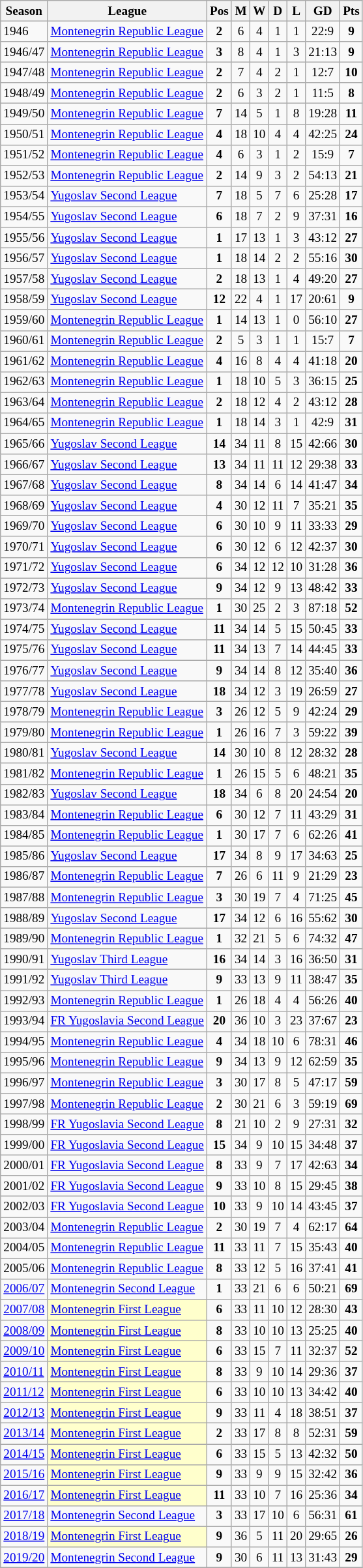<table class="wikitable" style="text-align: center; font-size:80%">
<tr>
<th>Season</th>
<th>League</th>
<th>Pos</th>
<th>M</th>
<th>W</th>
<th>D</th>
<th>L</th>
<th>GD</th>
<th>Pts</th>
</tr>
<tr>
<td style="text-align: left;">1946</td>
<td style="text-align: left;"><a href='#'>Montenegrin Republic League</a></td>
<td><strong>2</strong></td>
<td>6</td>
<td>4</td>
<td>1</td>
<td>1</td>
<td>22:9</td>
<td><strong>9</strong></td>
</tr>
<tr>
<td style="text-align: left;">1946/47</td>
<td style="text-align: left;"><a href='#'>Montenegrin Republic League</a></td>
<td><strong>3</strong></td>
<td>8</td>
<td>4</td>
<td>1</td>
<td>3</td>
<td>21:13</td>
<td><strong>9</strong></td>
</tr>
<tr>
<td style="text-align: left;">1947/48</td>
<td style="text-align: left;"><a href='#'>Montenegrin Republic League</a></td>
<td><strong>2</strong></td>
<td>7</td>
<td>4</td>
<td>2</td>
<td>1</td>
<td>12:7</td>
<td><strong>10</strong></td>
</tr>
<tr>
<td style="text-align: left;">1948/49</td>
<td style="text-align: left;"><a href='#'>Montenegrin Republic League</a></td>
<td><strong>2</strong></td>
<td>6</td>
<td>3</td>
<td>2</td>
<td>1</td>
<td>11:5</td>
<td><strong>8</strong></td>
</tr>
<tr>
<td style="text-align: left;">1949/50</td>
<td style="text-align: left;"><a href='#'>Montenegrin Republic League</a></td>
<td><strong>7</strong></td>
<td>14</td>
<td>5</td>
<td>1</td>
<td>8</td>
<td>19:28</td>
<td><strong>11</strong></td>
</tr>
<tr>
<td style="text-align: left;">1950/51</td>
<td style="text-align: left;"><a href='#'>Montenegrin Republic League</a></td>
<td><strong>4</strong></td>
<td>18</td>
<td>10</td>
<td>4</td>
<td>4</td>
<td>42:25</td>
<td><strong>24</strong></td>
</tr>
<tr>
<td style="text-align: left;">1951/52</td>
<td style="text-align: left;"><a href='#'>Montenegrin Republic League</a></td>
<td><strong>4</strong></td>
<td>6</td>
<td>3</td>
<td>1</td>
<td>2</td>
<td>15:9</td>
<td><strong>7</strong></td>
</tr>
<tr>
<td style="text-align: left;">1952/53</td>
<td style="text-align: left;"><a href='#'>Montenegrin Republic League</a></td>
<td><strong>2</strong></td>
<td>14</td>
<td>9</td>
<td>3</td>
<td>2</td>
<td>54:13</td>
<td><strong>21</strong></td>
</tr>
<tr>
<td style="text-align: left;">1953/54</td>
<td style="text-align: left;"><a href='#'>Yugoslav Second League</a></td>
<td><strong>7</strong></td>
<td>18</td>
<td>5</td>
<td>7</td>
<td>6</td>
<td>25:28</td>
<td><strong>17</strong></td>
</tr>
<tr>
<td style="text-align: left;">1954/55</td>
<td style="text-align: left;"><a href='#'>Yugoslav Second League</a></td>
<td><strong>6</strong></td>
<td>18</td>
<td>7</td>
<td>2</td>
<td>9</td>
<td>37:31</td>
<td><strong>16</strong></td>
</tr>
<tr>
<td style="text-align: left;">1955/56</td>
<td style="text-align: left;"><a href='#'>Yugoslav Second League</a></td>
<td><strong>1</strong></td>
<td>17</td>
<td>13</td>
<td>1</td>
<td>3</td>
<td>43:12</td>
<td><strong>27</strong></td>
</tr>
<tr>
<td style="text-align: left;">1956/57</td>
<td style="text-align: left;"><a href='#'>Yugoslav Second League</a></td>
<td><strong>1</strong></td>
<td>18</td>
<td>14</td>
<td>2</td>
<td>2</td>
<td>55:16</td>
<td><strong>30</strong></td>
</tr>
<tr>
<td style="text-align: left;">1957/58</td>
<td style="text-align: left;"><a href='#'>Yugoslav Second League</a></td>
<td><strong>2</strong></td>
<td>18</td>
<td>13</td>
<td>1</td>
<td>4</td>
<td>49:20</td>
<td><strong>27</strong></td>
</tr>
<tr>
<td style="text-align: left;">1958/59</td>
<td style="text-align: left;"><a href='#'>Yugoslav Second League</a></td>
<td><strong>12</strong></td>
<td>22</td>
<td>4</td>
<td>1</td>
<td>17</td>
<td>20:61</td>
<td><strong>9</strong></td>
</tr>
<tr>
<td style="text-align: left;">1959/60</td>
<td style="text-align: left;"><a href='#'>Montenegrin Republic League</a></td>
<td><strong>1</strong></td>
<td>14</td>
<td>13</td>
<td>1</td>
<td>0</td>
<td>56:10</td>
<td><strong>27</strong></td>
</tr>
<tr>
<td style="text-align: left;">1960/61</td>
<td style="text-align: left;"><a href='#'>Montenegrin Republic League</a></td>
<td><strong>2</strong></td>
<td>5</td>
<td>3</td>
<td>1</td>
<td>1</td>
<td>15:7</td>
<td><strong>7</strong></td>
</tr>
<tr>
<td style="text-align: left;">1961/62</td>
<td style="text-align: left;"><a href='#'>Montenegrin Republic League</a></td>
<td><strong>4</strong></td>
<td>16</td>
<td>8</td>
<td>4</td>
<td>4</td>
<td>41:18</td>
<td><strong>20</strong></td>
</tr>
<tr>
<td style="text-align: left;">1962/63</td>
<td style="text-align: left;"><a href='#'>Montenegrin Republic League</a></td>
<td><strong>1</strong></td>
<td>18</td>
<td>10</td>
<td>5</td>
<td>3</td>
<td>36:15</td>
<td><strong>25</strong></td>
</tr>
<tr>
<td style="text-align: left;">1963/64</td>
<td style="text-align: left;"><a href='#'>Montenegrin Republic League</a></td>
<td><strong>2</strong></td>
<td>18</td>
<td>12</td>
<td>4</td>
<td>2</td>
<td>43:12</td>
<td><strong>28</strong></td>
</tr>
<tr>
<td style="text-align: left;">1964/65</td>
<td style="text-align: left;"><a href='#'>Montenegrin Republic League</a></td>
<td><strong>1</strong></td>
<td>18</td>
<td>14</td>
<td>3</td>
<td>1</td>
<td>42:9</td>
<td><strong>31</strong></td>
</tr>
<tr>
<td style="text-align: left;">1965/66</td>
<td style="text-align: left;"><a href='#'>Yugoslav Second League</a></td>
<td><strong>14</strong></td>
<td>34</td>
<td>11</td>
<td>8</td>
<td>15</td>
<td>42:66</td>
<td><strong>30</strong></td>
</tr>
<tr>
<td style="text-align: left;">1966/67</td>
<td style="text-align: left;"><a href='#'>Yugoslav Second League</a></td>
<td><strong>13</strong></td>
<td>34</td>
<td>11</td>
<td>11</td>
<td>12</td>
<td>29:38</td>
<td><strong>33</strong></td>
</tr>
<tr>
<td style="text-align: left;">1967/68</td>
<td style="text-align: left;"><a href='#'>Yugoslav Second League</a></td>
<td><strong>8</strong></td>
<td>34</td>
<td>14</td>
<td>6</td>
<td>14</td>
<td>41:47</td>
<td><strong>34</strong></td>
</tr>
<tr>
<td style="text-align: left;">1968/69</td>
<td style="text-align: left;"><a href='#'>Yugoslav Second League</a></td>
<td><strong>4</strong></td>
<td>30</td>
<td>12</td>
<td>11</td>
<td>7</td>
<td>35:21</td>
<td><strong>35</strong></td>
</tr>
<tr>
<td style="text-align: left;">1969/70</td>
<td style="text-align: left;"><a href='#'>Yugoslav Second League</a></td>
<td><strong>6</strong></td>
<td>30</td>
<td>10</td>
<td>9</td>
<td>11</td>
<td>33:33</td>
<td><strong>29</strong></td>
</tr>
<tr>
<td style="text-align: left;">1970/71</td>
<td style="text-align: left;"><a href='#'>Yugoslav Second League</a></td>
<td><strong>6</strong></td>
<td>30</td>
<td>12</td>
<td>6</td>
<td>12</td>
<td>42:37</td>
<td><strong>30</strong></td>
</tr>
<tr>
<td style="text-align: left;">1971/72</td>
<td style="text-align: left;"><a href='#'>Yugoslav Second League</a></td>
<td><strong>6</strong></td>
<td>34</td>
<td>12</td>
<td>12</td>
<td>10</td>
<td>31:28</td>
<td><strong>36</strong></td>
</tr>
<tr>
<td style="text-align: left;">1972/73</td>
<td style="text-align: left;"><a href='#'>Yugoslav Second League</a></td>
<td><strong>9</strong></td>
<td>34</td>
<td>12</td>
<td>9</td>
<td>13</td>
<td>48:42</td>
<td><strong>33</strong></td>
</tr>
<tr>
<td style="text-align: left;">1973/74</td>
<td style="text-align: left;"><a href='#'>Montenegrin Republic League</a></td>
<td><strong>1</strong></td>
<td>30</td>
<td>25</td>
<td>2</td>
<td>3</td>
<td>87:18</td>
<td><strong>52</strong></td>
</tr>
<tr>
<td style="text-align: left;">1974/75</td>
<td style="text-align: left;"><a href='#'>Yugoslav Second League</a></td>
<td><strong>11</strong></td>
<td>34</td>
<td>14</td>
<td>5</td>
<td>15</td>
<td>50:45</td>
<td><strong>33</strong></td>
</tr>
<tr>
<td style="text-align: left;">1975/76</td>
<td style="text-align: left;"><a href='#'>Yugoslav Second League</a></td>
<td><strong>11</strong></td>
<td>34</td>
<td>13</td>
<td>7</td>
<td>14</td>
<td>44:45</td>
<td><strong>33</strong></td>
</tr>
<tr>
<td style="text-align: left;">1976/77</td>
<td style="text-align: left;"><a href='#'>Yugoslav Second League</a></td>
<td><strong>9</strong></td>
<td>34</td>
<td>14</td>
<td>8</td>
<td>12</td>
<td>35:40</td>
<td><strong>36</strong></td>
</tr>
<tr>
<td style="text-align: left;">1977/78</td>
<td style="text-align: left;"><a href='#'>Yugoslav Second League</a></td>
<td><strong>18</strong></td>
<td>34</td>
<td>12</td>
<td>3</td>
<td>19</td>
<td>26:59</td>
<td><strong>27</strong></td>
</tr>
<tr>
<td style="text-align: left;">1978/79</td>
<td style="text-align: left;"><a href='#'>Montenegrin Republic League</a></td>
<td><strong>3</strong></td>
<td>26</td>
<td>12</td>
<td>5</td>
<td>9</td>
<td>42:24</td>
<td><strong>29</strong></td>
</tr>
<tr>
<td style="text-align: left;">1979/80</td>
<td style="text-align: left;"><a href='#'>Montenegrin Republic League</a></td>
<td><strong>1</strong></td>
<td>26</td>
<td>16</td>
<td>7</td>
<td>3</td>
<td>59:22</td>
<td><strong>39</strong></td>
</tr>
<tr>
<td style="text-align: left;">1980/81</td>
<td style="text-align: left;"><a href='#'>Yugoslav Second League</a></td>
<td><strong>14</strong></td>
<td>30</td>
<td>10</td>
<td>8</td>
<td>12</td>
<td>28:32</td>
<td><strong>28</strong></td>
</tr>
<tr>
<td style="text-align: left;">1981/82</td>
<td style="text-align: left;"><a href='#'>Montenegrin Republic League</a></td>
<td><strong>1</strong></td>
<td>26</td>
<td>15</td>
<td>5</td>
<td>6</td>
<td>48:21</td>
<td><strong>35</strong></td>
</tr>
<tr>
<td style="text-align: left;">1982/83</td>
<td style="text-align: left;"><a href='#'>Yugoslav Second League</a></td>
<td><strong>18</strong></td>
<td>34</td>
<td>6</td>
<td>8</td>
<td>20</td>
<td>24:54</td>
<td><strong>20</strong></td>
</tr>
<tr>
<td style="text-align: left;">1983/84</td>
<td style="text-align: left;"><a href='#'>Montenegrin Republic League</a></td>
<td><strong>6</strong></td>
<td>30</td>
<td>12</td>
<td>7</td>
<td>11</td>
<td>43:29</td>
<td><strong>31</strong></td>
</tr>
<tr>
<td style="text-align: left;">1984/85</td>
<td style="text-align: left;"><a href='#'>Montenegrin Republic League</a></td>
<td><strong>1</strong></td>
<td>30</td>
<td>17</td>
<td>7</td>
<td>6</td>
<td>62:26</td>
<td><strong>41</strong></td>
</tr>
<tr>
<td style="text-align: left;">1985/86</td>
<td style="text-align: left;"><a href='#'>Yugoslav Second League</a></td>
<td><strong>17</strong></td>
<td>34</td>
<td>8</td>
<td>9</td>
<td>17</td>
<td>34:63</td>
<td><strong>25</strong></td>
</tr>
<tr>
<td style="text-align: left;">1986/87</td>
<td style="text-align: left;"><a href='#'>Montenegrin Republic League</a></td>
<td><strong>7</strong></td>
<td>26</td>
<td>6</td>
<td>11</td>
<td>9</td>
<td>21:29</td>
<td><strong>23</strong></td>
</tr>
<tr>
<td style="text-align: left;">1987/88</td>
<td style="text-align: left;"><a href='#'>Montenegrin Republic League</a></td>
<td><strong>3</strong></td>
<td>30</td>
<td>19</td>
<td>7</td>
<td>4</td>
<td>71:25</td>
<td><strong>45</strong></td>
</tr>
<tr>
<td style="text-align: left;">1988/89</td>
<td style="text-align: left;"><a href='#'>Yugoslav Second League</a></td>
<td><strong>17</strong></td>
<td>34</td>
<td>12</td>
<td>6</td>
<td>16</td>
<td>55:62</td>
<td><strong>30</strong></td>
</tr>
<tr>
<td style="text-align: left;">1989/90</td>
<td style="text-align: left;"><a href='#'>Montenegrin Republic League</a></td>
<td><strong>1</strong></td>
<td>32</td>
<td>21</td>
<td>5</td>
<td>6</td>
<td>74:32</td>
<td><strong>47</strong></td>
</tr>
<tr>
<td style="text-align: left;">1990/91</td>
<td style="text-align: left;"><a href='#'>Yugoslav Third League</a></td>
<td><strong>16</strong></td>
<td>34</td>
<td>14</td>
<td>3</td>
<td>16</td>
<td>36:50</td>
<td><strong>31</strong></td>
</tr>
<tr>
<td style="text-align: left;">1991/92</td>
<td style="text-align: left;"><a href='#'>Yugoslav Third League</a></td>
<td><strong>9</strong></td>
<td>33</td>
<td>13</td>
<td>9</td>
<td>11</td>
<td>38:47</td>
<td><strong>35</strong></td>
</tr>
<tr>
<td style="text-align: left;">1992/93</td>
<td style="text-align: left;"><a href='#'>Montenegrin Republic League</a></td>
<td><strong>1</strong></td>
<td>26</td>
<td>18</td>
<td>4</td>
<td>4</td>
<td>56:26</td>
<td><strong>40</strong></td>
</tr>
<tr>
<td style="text-align: left;">1993/94</td>
<td style="text-align: left;"><a href='#'>FR Yugoslavia Second League</a></td>
<td><strong>20</strong></td>
<td>36</td>
<td>10</td>
<td>3</td>
<td>23</td>
<td>37:67</td>
<td><strong>23</strong></td>
</tr>
<tr>
<td style="text-align: left;">1994/95</td>
<td style="text-align: left;"><a href='#'>Montenegrin Republic League</a></td>
<td><strong>4</strong></td>
<td>34</td>
<td>18</td>
<td>10</td>
<td>6</td>
<td>78:31</td>
<td><strong>46</strong></td>
</tr>
<tr>
<td style="text-align: left;">1995/96</td>
<td style="text-align: left;"><a href='#'>Montenegrin Republic League</a></td>
<td><strong>9</strong></td>
<td>34</td>
<td>13</td>
<td>9</td>
<td>12</td>
<td>62:59</td>
<td><strong>35</strong></td>
</tr>
<tr>
<td style="text-align: left;">1996/97</td>
<td style="text-align: left;"><a href='#'>Montenegrin Republic League</a></td>
<td><strong>3</strong></td>
<td>30</td>
<td>17</td>
<td>8</td>
<td>5</td>
<td>47:17</td>
<td><strong>59</strong></td>
</tr>
<tr>
<td style="text-align: left;">1997/98</td>
<td style="text-align: left;"><a href='#'>Montenegrin Republic League</a></td>
<td><strong>2</strong></td>
<td>30</td>
<td>21</td>
<td>6</td>
<td>3</td>
<td>59:19</td>
<td><strong>69</strong></td>
</tr>
<tr>
<td style="text-align: left;">1998/99</td>
<td style="text-align: left;"><a href='#'>FR Yugoslavia Second League</a></td>
<td><strong>8</strong></td>
<td>21</td>
<td>10</td>
<td>2</td>
<td>9</td>
<td>27:31</td>
<td><strong>32</strong></td>
</tr>
<tr>
<td style="text-align: left;">1999/00</td>
<td style="text-align: left;"><a href='#'>FR Yugoslavia Second League</a></td>
<td><strong>15</strong></td>
<td>34</td>
<td>9</td>
<td>10</td>
<td>15</td>
<td>34:48</td>
<td><strong>37</strong></td>
</tr>
<tr>
<td style="text-align: left;">2000/01</td>
<td style="text-align: left;"><a href='#'>FR Yugoslavia Second League</a></td>
<td><strong>8</strong></td>
<td>33</td>
<td>9</td>
<td>7</td>
<td>17</td>
<td>42:63</td>
<td><strong>34</strong></td>
</tr>
<tr>
<td style="text-align: left;">2001/02</td>
<td style="text-align: left;"><a href='#'>FR Yugoslavia Second League</a></td>
<td><strong>9</strong></td>
<td>33</td>
<td>10</td>
<td>8</td>
<td>15</td>
<td>29:45</td>
<td><strong>38</strong></td>
</tr>
<tr>
<td style="text-align: left;">2002/03</td>
<td style="text-align: left;"><a href='#'>FR Yugoslavia Second League</a></td>
<td><strong>10</strong></td>
<td>33</td>
<td>9</td>
<td>10</td>
<td>14</td>
<td>43:45</td>
<td><strong>37</strong></td>
</tr>
<tr>
<td style="text-align: left;">2003/04</td>
<td style="text-align: left;"><a href='#'>Montenegrin Republic League</a></td>
<td><strong>2</strong></td>
<td>30</td>
<td>19</td>
<td>7</td>
<td>4</td>
<td>62:17</td>
<td><strong>64</strong></td>
</tr>
<tr>
<td style="text-align: left;">2004/05</td>
<td style="text-align: left;"><a href='#'>Montenegrin Republic League</a></td>
<td><strong>11</strong></td>
<td>33</td>
<td>11</td>
<td>7</td>
<td>15</td>
<td>35:43</td>
<td><strong>40</strong></td>
</tr>
<tr>
<td style="text-align: left;">2005/06</td>
<td style="text-align: left;"><a href='#'>Montenegrin Republic League</a></td>
<td><strong>8</strong></td>
<td>33</td>
<td>12</td>
<td>5</td>
<td>16</td>
<td>37:41</td>
<td><strong>41</strong></td>
</tr>
<tr>
<td style="text-align: left;"><a href='#'>2006/07</a></td>
<td style="text-align: left;"><a href='#'>Montenegrin Second League</a></td>
<td><strong>1</strong></td>
<td>33</td>
<td>21</td>
<td>6</td>
<td>6</td>
<td>50:21</td>
<td><strong>69</strong></td>
</tr>
<tr>
<td style="text-align: left;"><a href='#'>2007/08</a></td>
<td style="text-align: left;" bgcolor="#FFFFCC"><a href='#'>Montenegrin First League</a></td>
<td><strong>6</strong></td>
<td>33</td>
<td>11</td>
<td>10</td>
<td>12</td>
<td>28:30</td>
<td><strong>43</strong></td>
</tr>
<tr>
<td style="text-align: left;"><a href='#'>2008/09</a></td>
<td style="text-align: left;" bgcolor="#FFFFCC"><a href='#'>Montenegrin First League</a></td>
<td><strong>8</strong></td>
<td>33</td>
<td>10</td>
<td>10</td>
<td>13</td>
<td>25:25</td>
<td><strong>40</strong></td>
</tr>
<tr>
<td style="text-align: left;"><a href='#'>2009/10</a></td>
<td style="text-align: left;" bgcolor="#FFFFCC"><a href='#'>Montenegrin First League</a></td>
<td><strong>6</strong></td>
<td>33</td>
<td>15</td>
<td>7</td>
<td>11</td>
<td>32:37</td>
<td><strong>52</strong></td>
</tr>
<tr>
<td style="text-align: left;"><a href='#'>2010/11</a></td>
<td style="text-align: left;" bgcolor="#FFFFCC"><a href='#'>Montenegrin First League</a></td>
<td><strong>8</strong></td>
<td>33</td>
<td>9</td>
<td>10</td>
<td>14</td>
<td>29:36</td>
<td><strong>37</strong></td>
</tr>
<tr>
<td style="text-align: left;"><a href='#'>2011/12</a></td>
<td style="text-align: left;" bgcolor="#FFFFCC"><a href='#'>Montenegrin First League</a></td>
<td><strong>6</strong></td>
<td>33</td>
<td>10</td>
<td>10</td>
<td>13</td>
<td>34:42</td>
<td><strong>40</strong></td>
</tr>
<tr>
<td style="text-align: left;"><a href='#'>2012/13</a></td>
<td style="text-align: left;" bgcolor="#FFFFCC"><a href='#'>Montenegrin First League</a></td>
<td><strong>9</strong></td>
<td>33</td>
<td>11</td>
<td>4</td>
<td>18</td>
<td>38:51</td>
<td><strong>37</strong></td>
</tr>
<tr>
<td style="text-align: left;"><a href='#'>2013/14</a></td>
<td style="text-align: left;" bgcolor="#FFFFCC"><a href='#'>Montenegrin First League</a></td>
<td><strong>2</strong></td>
<td>33</td>
<td>17</td>
<td>8</td>
<td>8</td>
<td>52:31</td>
<td><strong>59</strong></td>
</tr>
<tr>
<td style="text-align: left;"><a href='#'>2014/15</a></td>
<td style="text-align: left;" bgcolor="#FFFFCC"><a href='#'>Montenegrin First League</a></td>
<td><strong>6</strong></td>
<td>33</td>
<td>15</td>
<td>5</td>
<td>13</td>
<td>42:32</td>
<td><strong>50</strong></td>
</tr>
<tr>
<td style="text-align: left;"><a href='#'>2015/16</a></td>
<td style="text-align: left;" bgcolor="#FFFFCC"><a href='#'>Montenegrin First League</a></td>
<td><strong>9</strong></td>
<td>33</td>
<td>9</td>
<td>9</td>
<td>15</td>
<td>32:42</td>
<td><strong>36</strong></td>
</tr>
<tr>
<td style="text-align: left;"><a href='#'>2016/17</a></td>
<td style="text-align: left;" bgcolor="#FFFFCC"><a href='#'>Montenegrin First League</a></td>
<td><strong>11</strong></td>
<td>33</td>
<td>10</td>
<td>7</td>
<td>16</td>
<td>25:36</td>
<td><strong>34</strong></td>
</tr>
<tr>
<td style="text-align: left;"><a href='#'>2017/18</a></td>
<td style="text-align: left;"><a href='#'>Montenegrin Second League</a></td>
<td><strong>3</strong></td>
<td>33</td>
<td>17</td>
<td>10</td>
<td>6</td>
<td>56:31</td>
<td><strong>61</strong></td>
</tr>
<tr>
<td style="text-align: left;"><a href='#'>2018/19</a></td>
<td style="text-align: left;" bgcolor="#FFFFCC"><a href='#'>Montenegrin First League</a></td>
<td><strong>9</strong></td>
<td>36</td>
<td>5</td>
<td>11</td>
<td>20</td>
<td>29:65</td>
<td><strong>26</strong></td>
</tr>
<tr>
<td style="text-align: left;"><a href='#'>2019/20</a></td>
<td style="text-align: left;"><a href='#'>Montenegrin Second League</a></td>
<td><strong>9</strong></td>
<td>30</td>
<td>6</td>
<td>11</td>
<td>13</td>
<td>31:43</td>
<td><strong>29</strong></td>
</tr>
<tr>
</tr>
</table>
